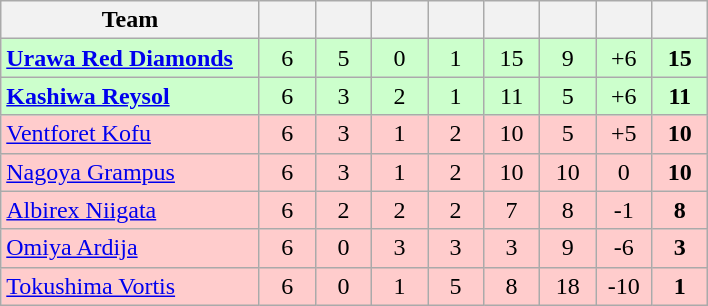<table class="wikitable" style="text-align:center;">
<tr>
<th width=165>Team</th>
<th width=30></th>
<th width=30></th>
<th width=30></th>
<th width=30></th>
<th width=30></th>
<th width=30></th>
<th width=30></th>
<th width=30></th>
</tr>
<tr style="background:#cfc;">
<td align="left"><strong><a href='#'>Urawa Red Diamonds</a></strong></td>
<td>6</td>
<td>5</td>
<td>0</td>
<td>1</td>
<td>15</td>
<td>9</td>
<td>+6</td>
<td><strong>15</strong></td>
</tr>
<tr style="background:#cfc;">
<td align="left"><strong><a href='#'>Kashiwa Reysol</a></strong></td>
<td>6</td>
<td>3</td>
<td>2</td>
<td>1</td>
<td>11</td>
<td>5</td>
<td>+6</td>
<td><strong>11</strong></td>
</tr>
<tr style="background:#fcc;">
<td align="left"><a href='#'>Ventforet Kofu</a></td>
<td>6</td>
<td>3</td>
<td>1</td>
<td>2</td>
<td>10</td>
<td>5</td>
<td>+5</td>
<td><strong>10</strong></td>
</tr>
<tr style="background:#fcc;">
<td align="left"><a href='#'>Nagoya Grampus</a></td>
<td>6</td>
<td>3</td>
<td>1</td>
<td>2</td>
<td>10</td>
<td>10</td>
<td>0</td>
<td><strong>10</strong></td>
</tr>
<tr style="background:#fcc;">
<td align="left"><a href='#'>Albirex Niigata</a></td>
<td>6</td>
<td>2</td>
<td>2</td>
<td>2</td>
<td>7</td>
<td>8</td>
<td>-1</td>
<td><strong>8</strong></td>
</tr>
<tr style="background:#fcc;">
<td align="left"><a href='#'>Omiya Ardija</a></td>
<td>6</td>
<td>0</td>
<td>3</td>
<td>3</td>
<td>3</td>
<td>9</td>
<td>-6</td>
<td><strong>3</strong></td>
</tr>
<tr style="background:#fcc;">
<td align="left"><a href='#'>Tokushima Vortis</a></td>
<td>6</td>
<td>0</td>
<td>1</td>
<td>5</td>
<td>8</td>
<td>18</td>
<td>-10</td>
<td><strong>1</strong></td>
</tr>
</table>
